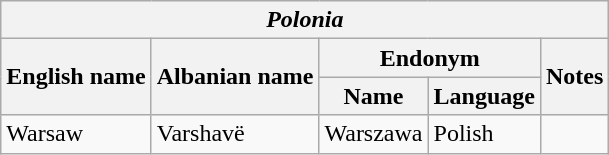<table class="wikitable sortable">
<tr>
<th colspan="5"> <em>Polonia</em></th>
</tr>
<tr>
<th rowspan="2">English name</th>
<th rowspan="2">Albanian name</th>
<th colspan="2">Endonym</th>
<th rowspan="2">Notes</th>
</tr>
<tr>
<th>Name</th>
<th>Language</th>
</tr>
<tr>
<td>Warsaw</td>
<td>Varshavë</td>
<td>Warszawa</td>
<td>Polish</td>
<td></td>
</tr>
</table>
